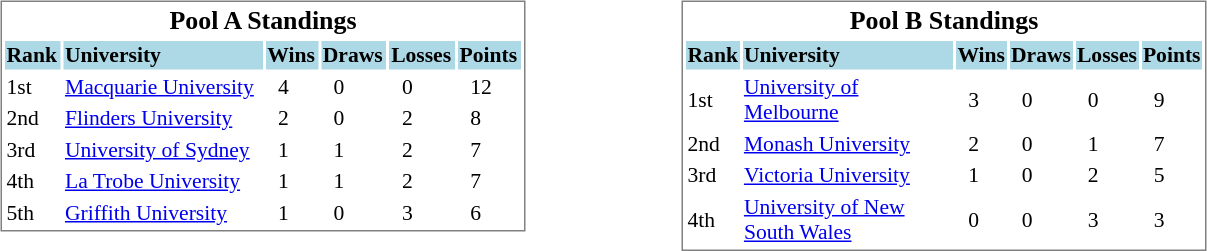<table>
<tr>
<td valign="top"><br><table cellpadding="10">
<tr style="text-align:left; vertical-align:top;">
<td></td>
<td><br><table cellpadding="1"  style="width:350px; font-size:90%; border:1px solid gray;">
<tr style="text-align:center; font-size:larger;">
<td colspan=6><strong>Pool A Standings</strong></td>
</tr>
<tr style="background:lightblue;">
<td><strong>Rank</strong></td>
<td><strong>University</strong></td>
<td><strong>Wins</strong></td>
<td><strong>Draws</strong></td>
<td><strong>Losses</strong></td>
<td><strong>Points</strong></td>
</tr>
<tr>
<td>1st</td>
<td><a href='#'>Macquarie University</a></td>
<td>  4</td>
<td>  0</td>
<td>  0</td>
<td>  12</td>
</tr>
<tr>
<td>2nd</td>
<td><a href='#'>Flinders University</a></td>
<td>  2</td>
<td>  0</td>
<td>  2</td>
<td>  8</td>
</tr>
<tr>
<td>3rd</td>
<td><a href='#'>University of Sydney</a></td>
<td>  1</td>
<td>  1</td>
<td>  2</td>
<td>  7</td>
</tr>
<tr>
<td>4th</td>
<td><a href='#'>La Trobe University</a></td>
<td>  1</td>
<td>  1</td>
<td>  2</td>
<td>  7</td>
</tr>
<tr>
<td>5th</td>
<td><a href='#'>Griffith University</a></td>
<td>  1</td>
<td>  0</td>
<td>  3</td>
<td>  6</td>
</tr>
</table>
</td>
</tr>
</table>
</td>
<td width="50"></td>
<td valign="top"><br><table cellpadding="10">
<tr style="text-align:left; vertical-align:top;">
<td></td>
<td><br><table cellpadding="1"  style="width:350px; font-size:90%; border:1px solid gray;">
<tr style="text-align:center; font-size:larger;">
<td colspan=6><strong>Pool B Standings</strong></td>
</tr>
<tr style="background:lightblue;">
<td><strong>Rank</strong></td>
<td><strong>University</strong></td>
<td><strong>Wins</strong></td>
<td><strong>Draws</strong></td>
<td><strong>Losses</strong></td>
<td><strong>Points</strong></td>
</tr>
<tr>
<td>1st</td>
<td><a href='#'>University of Melbourne</a></td>
<td>  3</td>
<td>  0</td>
<td>  0</td>
<td>  9</td>
</tr>
<tr>
<td>2nd</td>
<td><a href='#'>Monash University</a></td>
<td>  2</td>
<td>  0</td>
<td>  1</td>
<td>  7</td>
</tr>
<tr>
<td>3rd</td>
<td><a href='#'>Victoria University</a></td>
<td>  1</td>
<td>  0</td>
<td>  2</td>
<td>  5</td>
</tr>
<tr>
<td>4th</td>
<td><a href='#'>University of New South Wales</a></td>
<td>  0</td>
<td>  0</td>
<td>  3</td>
<td>  3</td>
</tr>
</table>
</td>
</tr>
</table>
</td>
</tr>
</table>
